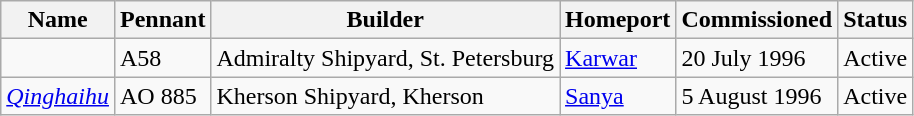<table class="wikitable">
<tr>
<th>Name</th>
<th>Pennant</th>
<th>Builder</th>
<th>Homeport</th>
<th>Commissioned</th>
<th>Status</th>
</tr>
<tr>
<td></td>
<td>A58</td>
<td>Admiralty Shipyard, St. Petersburg</td>
<td><a href='#'>Karwar</a></td>
<td>20 July 1996</td>
<td>Active</td>
</tr>
<tr>
<td><a href='#'><em>Qinghaihu</em></a></td>
<td>AO 885</td>
<td>Kherson Shipyard, Kherson</td>
<td><a href='#'>Sanya</a></td>
<td>5 August 1996</td>
<td>Active</td>
</tr>
</table>
